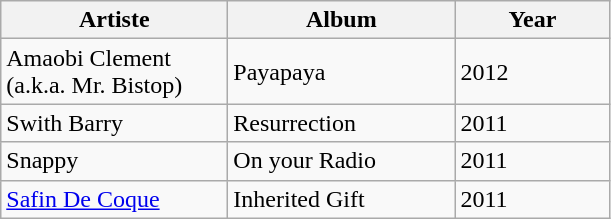<table class="wikitable">
<tr>
<th style="width:9em">Artiste</th>
<th style="width:9em">Album</th>
<th style="width:6em">Year</th>
</tr>
<tr>
<td>Amaobi Clement (a.k.a. Mr. Bistop)</td>
<td>Payapaya</td>
<td>2012</td>
</tr>
<tr>
<td>Swith Barry</td>
<td>Resurrection</td>
<td>2011</td>
</tr>
<tr>
<td>Snappy</td>
<td>On your Radio</td>
<td>2011</td>
</tr>
<tr>
<td><a href='#'>Safin De Coque</a></td>
<td>Inherited Gift</td>
<td>2011</td>
</tr>
</table>
